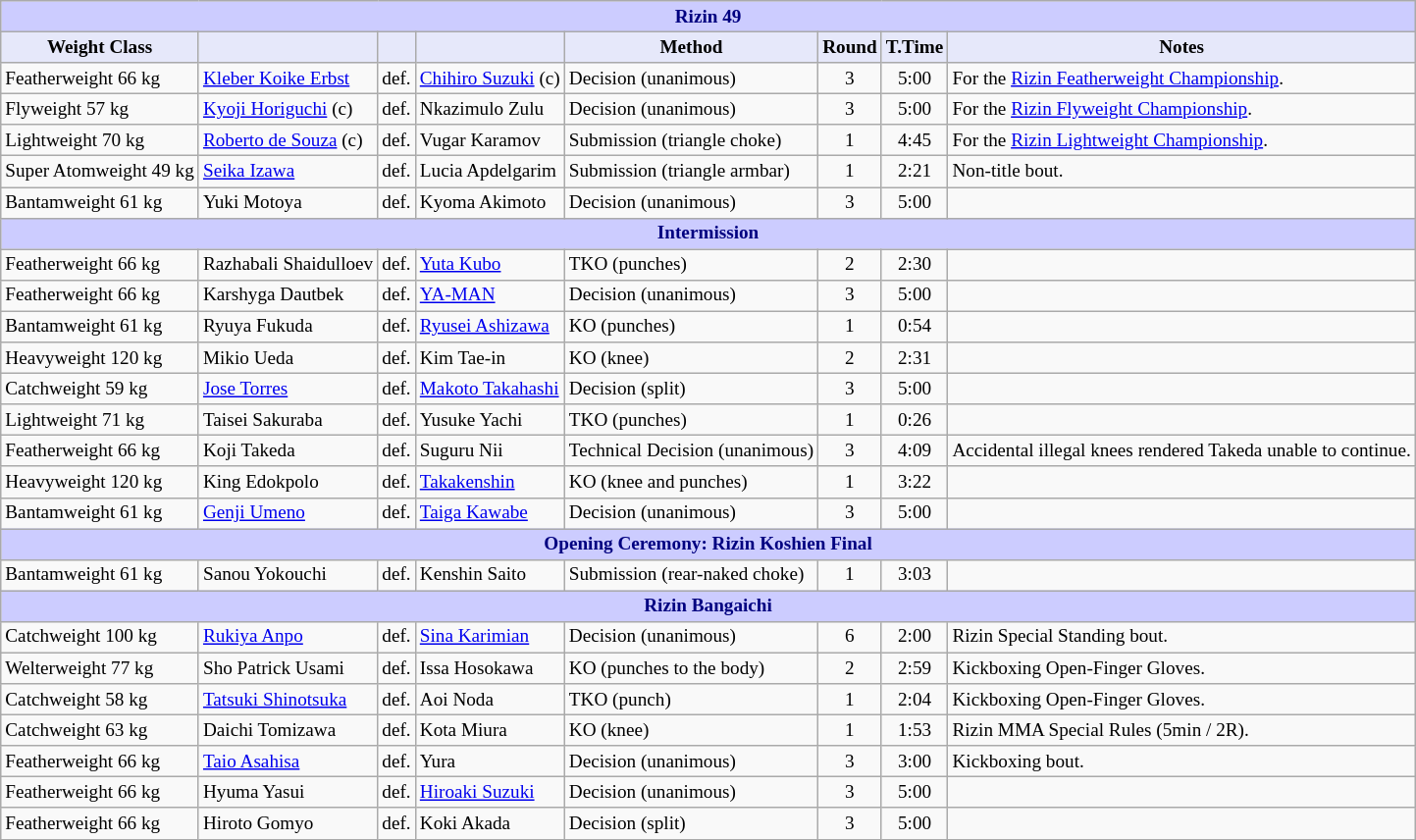<table class="wikitable" style="font-size: 80%;">
<tr>
<th colspan="8" style="background-color: #ccf; color: #000080; text-align: center;"><strong>Rizin 49</strong></th>
</tr>
<tr>
<th colspan="1" style="background-color: #E6E8FA; color: #000000; text-align: center;">Weight Class</th>
<th colspan="1" style="background-color: #E6E8FA; color: #000000; text-align: center;"></th>
<th colspan="1" style="background-color: #E6E8FA; color: #000000; text-align: center;"></th>
<th colspan="1" style="background-color: #E6E8FA; color: #000000; text-align: center;"></th>
<th colspan="1" style="background-color: #E6E8FA; color: #000000; text-align: center;">Method</th>
<th colspan="1" style="background-color: #E6E8FA; color: #000000; text-align: center;">Round</th>
<th colspan="1" style="background-color: #E6E8FA; color: #000000; text-align: center;">T.Time</th>
<th colspan="1" style="background-color: #E6E8FA; color: #000000; text-align: center;">Notes</th>
</tr>
<tr>
<td>Featherweight 66 kg</td>
<td> <a href='#'>Kleber Koike Erbst</a></td>
<td align=center>def.</td>
<td> <a href='#'>Chihiro Suzuki</a> (c)</td>
<td>Decision (unanimous)</td>
<td align=center>3</td>
<td align=center>5:00</td>
<td>For the <a href='#'>Rizin Featherweight Championship</a>.</td>
</tr>
<tr>
<td>Flyweight 57 kg</td>
<td> <a href='#'>Kyoji Horiguchi</a> (c)</td>
<td align=center>def.</td>
<td> Nkazimulo Zulu</td>
<td>Decision (unanimous)</td>
<td align=center>3</td>
<td align=center>5:00</td>
<td>For the <a href='#'>Rizin Flyweight Championship</a>.</td>
</tr>
<tr>
<td>Lightweight 70 kg</td>
<td> <a href='#'>Roberto de Souza</a> (c)</td>
<td align=center>def.</td>
<td> Vugar Karamov</td>
<td>Submission (triangle choke)</td>
<td align=center>1</td>
<td align=center>4:45</td>
<td>For the <a href='#'>Rizin Lightweight Championship</a>.</td>
</tr>
<tr>
<td>Super Atomweight 49 kg</td>
<td> <a href='#'>Seika Izawa</a></td>
<td align=center>def.</td>
<td> Lucia Apdelgarim</td>
<td>Submission (triangle armbar)</td>
<td align=center>1</td>
<td align=center>2:21</td>
<td>Non-title bout.</td>
</tr>
<tr>
<td>Bantamweight 61 kg</td>
<td> Yuki Motoya</td>
<td align=center>def.</td>
<td> Kyoma Akimoto</td>
<td>Decision (unanimous)</td>
<td align=center>3</td>
<td align=center>5:00</td>
<td></td>
</tr>
<tr>
<th colspan="8" style="background-color: #ccf; color: #000080; text-align: center;"><strong>Intermission</strong></th>
</tr>
<tr>
<td>Featherweight 66 kg</td>
<td> Razhabali Shaidulloev</td>
<td align=center>def.</td>
<td> <a href='#'>Yuta Kubo</a></td>
<td>TKO (punches)</td>
<td align=center>2</td>
<td align=center>2:30</td>
<td></td>
</tr>
<tr>
<td>Featherweight 66 kg</td>
<td> Karshyga Dautbek</td>
<td align=center>def.</td>
<td> <a href='#'>YA-MAN</a></td>
<td>Decision (unanimous)</td>
<td align=center>3</td>
<td align=center>5:00</td>
<td></td>
</tr>
<tr>
<td>Bantamweight 61 kg</td>
<td> Ryuya Fukuda</td>
<td align=center>def.</td>
<td> <a href='#'>Ryusei Ashizawa</a></td>
<td>KO (punches)</td>
<td align=center>1</td>
<td align=center>0:54</td>
<td></td>
</tr>
<tr>
<td>Heavyweight 120 kg</td>
<td> Mikio Ueda</td>
<td align=center>def.</td>
<td> Kim Tae-in</td>
<td>KO (knee)</td>
<td align=center>2</td>
<td align=center>2:31</td>
<td></td>
</tr>
<tr>
<td>Catchweight 59 kg</td>
<td> <a href='#'>Jose Torres</a></td>
<td align=center>def.</td>
<td> <a href='#'>Makoto Takahashi</a></td>
<td>Decision (split)</td>
<td align=center>3</td>
<td align=center>5:00</td>
<td></td>
</tr>
<tr>
<td>Lightweight 71 kg</td>
<td> Taisei Sakuraba</td>
<td align=center>def.</td>
<td> Yusuke Yachi</td>
<td>TKO (punches)</td>
<td align=center>1</td>
<td align=center>0:26</td>
<td></td>
</tr>
<tr>
<td>Featherweight 66 kg</td>
<td> Koji Takeda</td>
<td align=center>def.</td>
<td> Suguru Nii</td>
<td>Technical Decision (unanimous)</td>
<td align=center>3</td>
<td align=center>4:09</td>
<td>Accidental illegal knees rendered Takeda unable to continue.</td>
</tr>
<tr>
<td>Heavyweight 120 kg</td>
<td> King Edokpolo</td>
<td align=center>def.</td>
<td> <a href='#'>Takakenshin</a></td>
<td>KO (knee and punches)</td>
<td align=center>1</td>
<td align=center>3:22</td>
<td></td>
</tr>
<tr>
<td>Bantamweight 61 kg</td>
<td> <a href='#'>Genji Umeno</a></td>
<td align=center>def.</td>
<td> <a href='#'>Taiga Kawabe</a></td>
<td>Decision (unanimous)</td>
<td align=center>3</td>
<td align=center>5:00</td>
<td></td>
</tr>
<tr>
<th colspan="8" style="background-color: #ccf; color: #000080; text-align: center;"><strong>Opening Ceremony: Rizin Koshien Final</strong></th>
</tr>
<tr>
<td>Bantamweight 61 kg</td>
<td> Sanou Yokouchi</td>
<td align=center>def.</td>
<td> Kenshin Saito</td>
<td>Submission (rear-naked choke)</td>
<td align=center>1</td>
<td align=center>3:03</td>
<td></td>
</tr>
<tr>
<th colspan="8" style="background-color: #ccf; color: #000080; text-align: center;"><strong>Rizin Bangaichi</strong></th>
</tr>
<tr>
<td>Catchweight 100 kg</td>
<td> <a href='#'>Rukiya Anpo</a></td>
<td align=center>def.</td>
<td> <a href='#'>Sina Karimian</a></td>
<td>Decision (unanimous)</td>
<td align=center>6</td>
<td align=center>2:00</td>
<td>Rizin Special Standing bout.</td>
</tr>
<tr>
<td>Welterweight 77 kg</td>
<td> Sho Patrick Usami</td>
<td align=center>def.</td>
<td> Issa Hosokawa</td>
<td>KO (punches to the body)</td>
<td align=center>2</td>
<td align=center>2:59</td>
<td>Kickboxing Open-Finger Gloves.</td>
</tr>
<tr>
<td>Catchweight 58 kg</td>
<td> <a href='#'>Tatsuki Shinotsuka</a></td>
<td align=center>def.</td>
<td> Aoi Noda</td>
<td>TKO (punch)</td>
<td align=center>1</td>
<td align=center>2:04</td>
<td>Kickboxing Open-Finger Gloves.</td>
</tr>
<tr>
<td>Catchweight 63 kg</td>
<td> Daichi Tomizawa</td>
<td align=center>def.</td>
<td> Kota Miura</td>
<td>KO (knee)</td>
<td align=center>1</td>
<td align=center>1:53</td>
<td>Rizin MMA Special Rules (5min / 2R).</td>
</tr>
<tr>
<td>Featherweight 66 kg</td>
<td> <a href='#'>Taio Asahisa</a></td>
<td align=center>def.</td>
<td> Yura</td>
<td>Decision (unanimous)</td>
<td align=center>3</td>
<td align=center>3:00</td>
<td>Kickboxing bout.</td>
</tr>
<tr>
<td>Featherweight 66 kg</td>
<td> Hyuma Yasui</td>
<td align=center>def.</td>
<td> <a href='#'>Hiroaki Suzuki</a></td>
<td>Decision (unanimous)</td>
<td align=center>3</td>
<td align=center>5:00</td>
<td></td>
</tr>
<tr>
<td>Featherweight 66 kg</td>
<td> Hiroto Gomyo</td>
<td align=center>def.</td>
<td> Koki Akada</td>
<td>Decision (split)</td>
<td align=center>3</td>
<td align=center>5:00</td>
<td></td>
</tr>
</table>
